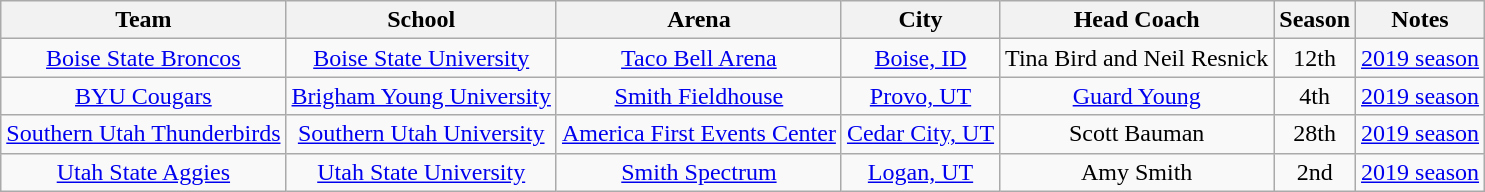<table class="wikitable sortable" style="text-align:center;">
<tr>
<th>Team</th>
<th>School</th>
<th>Arena</th>
<th>City</th>
<th>Head Coach</th>
<th>Season</th>
<th>Notes</th>
</tr>
<tr>
<td><a href='#'>Boise State Broncos</a></td>
<td><a href='#'>Boise State University</a></td>
<td><a href='#'>Taco Bell Arena</a></td>
<td><a href='#'>Boise, ID</a></td>
<td>Tina Bird and Neil Resnick</td>
<td>12th</td>
<td><a href='#'>2019 season</a></td>
</tr>
<tr>
<td><a href='#'>BYU Cougars</a></td>
<td><a href='#'>Brigham Young University</a></td>
<td><a href='#'>Smith Fieldhouse</a></td>
<td><a href='#'>Provo, UT</a></td>
<td><a href='#'>Guard Young</a></td>
<td>4th</td>
<td><a href='#'>2019 season</a></td>
</tr>
<tr>
<td><a href='#'>Southern Utah Thunderbirds</a></td>
<td><a href='#'>Southern Utah University</a></td>
<td><a href='#'>America First Events Center</a></td>
<td><a href='#'>Cedar City, UT</a></td>
<td>Scott Bauman</td>
<td>28th</td>
<td><a href='#'>2019 season</a></td>
</tr>
<tr>
<td><a href='#'>Utah State Aggies</a></td>
<td><a href='#'>Utah State University</a></td>
<td><a href='#'>Smith Spectrum</a></td>
<td><a href='#'>Logan, UT</a></td>
<td>Amy Smith</td>
<td>2nd</td>
<td><a href='#'>2019 season</a></td>
</tr>
</table>
